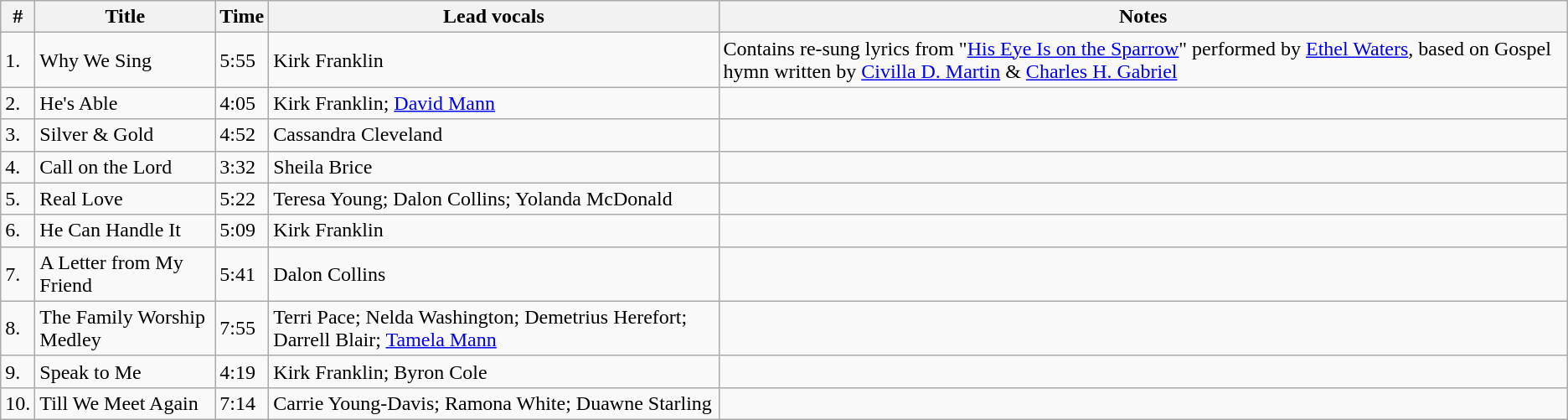<table class="wikitable">
<tr>
<th>#</th>
<th>Title</th>
<th>Time</th>
<th>Lead vocals</th>
<th>Notes</th>
</tr>
<tr>
<td>1.</td>
<td>Why We Sing</td>
<td>5:55</td>
<td>Kirk Franklin</td>
<td>Contains re-sung lyrics from "<a href='#'>His Eye Is on the Sparrow</a>" performed by <a href='#'>Ethel Waters</a>, based on Gospel hymn written by <a href='#'>Civilla D. Martin</a> & <a href='#'>Charles H. Gabriel</a></td>
</tr>
<tr>
<td>2.</td>
<td>He's Able</td>
<td>4:05</td>
<td>Kirk Franklin; <a href='#'>David Mann</a></td>
<td></td>
</tr>
<tr>
<td>3.</td>
<td>Silver & Gold</td>
<td>4:52</td>
<td>Cassandra Cleveland</td>
<td></td>
</tr>
<tr>
<td>4.</td>
<td>Call on the Lord</td>
<td>3:32</td>
<td>Sheila Brice</td>
<td></td>
</tr>
<tr>
<td>5.</td>
<td>Real Love</td>
<td>5:22</td>
<td>Teresa Young; Dalon Collins; Yolanda McDonald</td>
<td></td>
</tr>
<tr>
<td>6.</td>
<td>He Can Handle It</td>
<td>5:09</td>
<td>Kirk Franklin</td>
<td></td>
</tr>
<tr>
<td>7.</td>
<td>A Letter from My Friend</td>
<td>5:41</td>
<td>Dalon Collins</td>
<td></td>
</tr>
<tr>
<td>8.</td>
<td>The Family Worship Medley</td>
<td>7:55</td>
<td>Terri Pace; Nelda Washington; Demetrius Herefort; Darrell Blair; <a href='#'>Tamela Mann</a></td>
<td></td>
</tr>
<tr>
<td>9.</td>
<td>Speak to Me</td>
<td>4:19</td>
<td>Kirk Franklin; Byron Cole</td>
<td></td>
</tr>
<tr>
<td>10.</td>
<td>Till We Meet Again</td>
<td>7:14</td>
<td>Carrie Young-Davis; Ramona White; Duawne Starling</td>
<td></td>
</tr>
</table>
